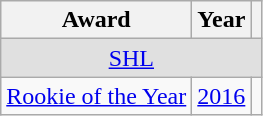<table class="wikitable">
<tr>
<th>Award</th>
<th>Year</th>
<th></th>
</tr>
<tr ALIGN="center" bgcolor="#e0e0e0">
<td colspan="3"><a href='#'>SHL</a></td>
</tr>
<tr>
<td><a href='#'>Rookie of the Year</a></td>
<td><a href='#'>2016</a></td>
<td></td>
</tr>
</table>
